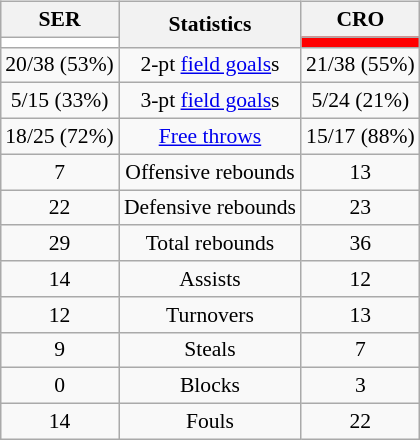<table style="width:100%;">
<tr>
<td valign=top align=right width=33%><br>













</td>
<td style="vertical-align:top; align:center; width:33%;"><br><table style="width:100%;">
<tr>
<td style="width=50%;"></td>
<td></td>
<td style="width=50%;"></td>
</tr>
</table>
<table class="wikitable" style="font-size:90%; text-align:center; margin:auto">
<tr>
<th>SER</th>
<th rowspan=2>Statistics</th>
<th>CRO</th>
</tr>
<tr>
<td style="background:#FFFFFF;"></td>
<td style="background:#FF0000;"></td>
</tr>
<tr>
<td>20/38	(53%)</td>
<td>2-pt <a href='#'>field goals</a>s</td>
<td>21/38 (55%)</td>
</tr>
<tr>
<td>5/15 (33%)</td>
<td>3-pt <a href='#'>field goals</a>s</td>
<td>5/24 (21%)</td>
</tr>
<tr>
<td>18/25 (72%)</td>
<td><a href='#'>Free throws</a></td>
<td>15/17 (88%)</td>
</tr>
<tr>
<td>7</td>
<td>Offensive rebounds</td>
<td>13</td>
</tr>
<tr>
<td>22</td>
<td>Defensive rebounds</td>
<td>23</td>
</tr>
<tr>
<td>29</td>
<td>Total rebounds</td>
<td>36</td>
</tr>
<tr>
<td>14</td>
<td>Assists</td>
<td>12</td>
</tr>
<tr>
<td>12</td>
<td>Turnovers</td>
<td>13</td>
</tr>
<tr>
<td>9</td>
<td>Steals</td>
<td>7</td>
</tr>
<tr>
<td>0</td>
<td>Blocks</td>
<td>3</td>
</tr>
<tr>
<td>14</td>
<td>Fouls</td>
<td>22</td>
</tr>
</table>
</td>
<td style="vertical-align:top; align:left; width:33%;"><br>













</td>
</tr>
</table>
